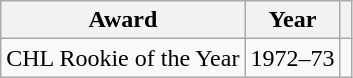<table class="wikitable">
<tr>
<th>Award</th>
<th>Year</th>
<th></th>
</tr>
<tr>
<td>CHL Rookie of the Year</td>
<td>1972–73</td>
<td></td>
</tr>
</table>
